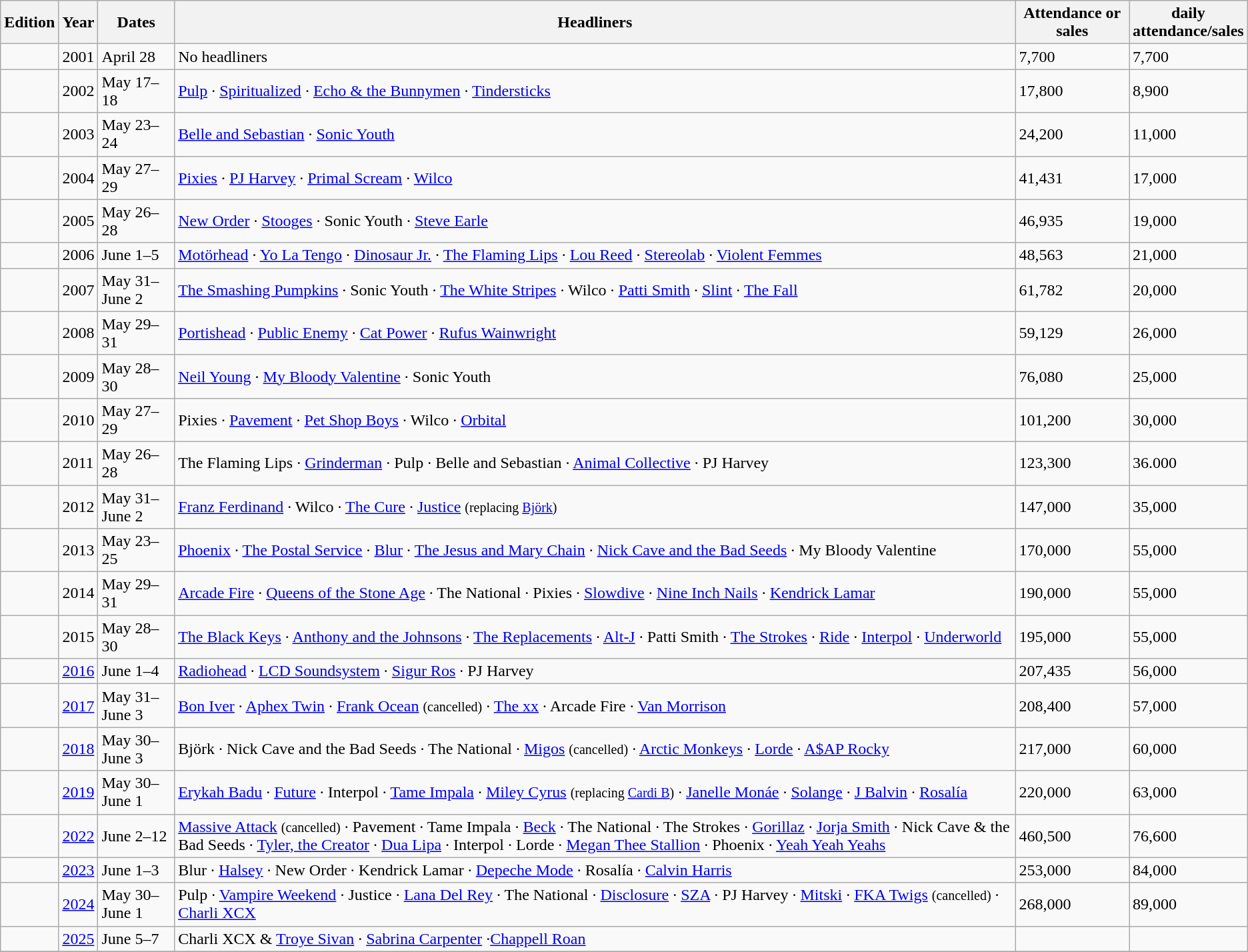<table class="wikitable sortable">
<tr>
<th>Edition</th>
<th>Year</th>
<th>Dates</th>
<th class="unsortable">Headliners</th>
<th>Attendance or sales</th>
<th> daily<br> attendance/sales</th>
</tr>
<tr>
<td></td>
<td>2001</td>
<td>April 28</td>
<td>No headliners</td>
<td>7,700</td>
<td>7,700</td>
</tr>
<tr>
<td></td>
<td>2002</td>
<td>May 17–18</td>
<td><a href='#'>Pulp</a> · <a href='#'>Spiritualized</a> · <a href='#'>Echo & the Bunnymen</a> · <a href='#'>Tindersticks</a></td>
<td>17,800</td>
<td>8,900</td>
</tr>
<tr>
<td></td>
<td>2003</td>
<td>May 23–24</td>
<td><a href='#'>Belle and Sebastian</a> · <a href='#'>Sonic Youth</a></td>
<td>24,200</td>
<td>11,000</td>
</tr>
<tr>
<td></td>
<td>2004</td>
<td>May 27–29</td>
<td><a href='#'>Pixies</a> · <a href='#'>PJ Harvey</a> · <a href='#'>Primal Scream</a> · <a href='#'>Wilco</a></td>
<td>41,431</td>
<td>17,000</td>
</tr>
<tr>
<td></td>
<td>2005</td>
<td>May 26–28</td>
<td><a href='#'>New Order</a> · <a href='#'>Stooges</a> · Sonic Youth · <a href='#'>Steve Earle</a></td>
<td>46,935</td>
<td>19,000</td>
</tr>
<tr>
<td></td>
<td>2006</td>
<td>June 1–5</td>
<td><a href='#'>Motörhead</a> · <a href='#'>Yo La Tengo</a> · <a href='#'>Dinosaur Jr.</a> · <a href='#'>The Flaming Lips</a> · <a href='#'>Lou Reed</a> · <a href='#'>Stereolab</a> · <a href='#'>Violent Femmes</a></td>
<td>48,563</td>
<td>21,000</td>
</tr>
<tr>
<td></td>
<td>2007</td>
<td>May 31–June 2</td>
<td><a href='#'>The Smashing Pumpkins</a> · Sonic Youth · <a href='#'>The White Stripes</a> · Wilco · <a href='#'>Patti Smith</a> · <a href='#'>Slint</a> · <a href='#'>The Fall</a></td>
<td>61,782</td>
<td>20,000</td>
</tr>
<tr>
<td></td>
<td>2008</td>
<td>May 29–31</td>
<td><a href='#'>Portishead</a> · <a href='#'>Public Enemy</a> · <a href='#'>Cat Power</a> · <a href='#'>Rufus Wainwright</a></td>
<td>59,129</td>
<td>26,000</td>
</tr>
<tr>
<td></td>
<td>2009</td>
<td>May 28–30</td>
<td><a href='#'>Neil Young</a> · <a href='#'>My Bloody Valentine</a> · Sonic Youth</td>
<td>76,080</td>
<td>25,000</td>
</tr>
<tr>
<td></td>
<td>2010</td>
<td>May 27–29</td>
<td>Pixies · <a href='#'>Pavement</a> · <a href='#'>Pet Shop Boys</a> · Wilco · <a href='#'>Orbital</a></td>
<td>101,200</td>
<td>30,000</td>
</tr>
<tr>
<td></td>
<td>2011</td>
<td>May 26–28</td>
<td>The Flaming Lips · <a href='#'>Grinderman</a> · Pulp · Belle and Sebastian · <a href='#'>Animal Collective</a> · PJ Harvey</td>
<td>123,300</td>
<td>36.000</td>
</tr>
<tr>
<td></td>
<td>2012</td>
<td>May 31–June 2</td>
<td><a href='#'>Franz Ferdinand</a> · Wilco · <a href='#'>The Cure</a> · <a href='#'>Justice</a> <small>(replacing <a href='#'>Björk</a>)</small></td>
<td>147,000</td>
<td>35,000</td>
</tr>
<tr>
<td></td>
<td>2013</td>
<td>May 23–25</td>
<td><a href='#'>Phoenix</a> · <a href='#'>The Postal Service</a> · <a href='#'>Blur</a> · <a href='#'>The Jesus and Mary Chain</a> · <a href='#'>Nick Cave and the Bad Seeds</a> · My Bloody Valentine</td>
<td>170,000</td>
<td>55,000</td>
</tr>
<tr>
<td></td>
<td>2014</td>
<td>May 29–31</td>
<td><a href='#'>Arcade Fire</a> · <a href='#'>Queens of the Stone Age</a> · The National · Pixies · <a href='#'>Slowdive</a> · <a href='#'>Nine Inch Nails</a> · <a href='#'>Kendrick Lamar</a></td>
<td>190,000</td>
<td>55,000</td>
</tr>
<tr>
<td></td>
<td>2015</td>
<td>May 28–30</td>
<td><a href='#'>The Black Keys</a> · <a href='#'>Anthony and the Johnsons</a> · <a href='#'>The Replacements</a> · <a href='#'>Alt-J</a> · Patti Smith · <a href='#'>The Strokes</a> · <a href='#'>Ride</a> · <a href='#'>Interpol</a> · <a href='#'>Underworld</a></td>
<td>195,000</td>
<td>55,000</td>
</tr>
<tr>
<td></td>
<td><a href='#'>2016</a></td>
<td>June 1–4</td>
<td><a href='#'>Radiohead</a> · <a href='#'>LCD Soundsystem</a> · <a href='#'>Sigur Ros</a> · PJ Harvey</td>
<td>207,435</td>
<td>56,000</td>
</tr>
<tr>
<td></td>
<td><a href='#'>2017</a></td>
<td>May 31–June 3</td>
<td><a href='#'>Bon Iver</a> · <a href='#'>Aphex Twin</a> · <a href='#'>Frank Ocean</a> <small>(cancelled)</small> · <a href='#'>The xx</a> · Arcade Fire · <a href='#'>Van Morrison</a></td>
<td>208,400</td>
<td>57,000</td>
</tr>
<tr>
<td></td>
<td><a href='#'>2018</a></td>
<td>May 30–June 3</td>
<td>Björk · Nick Cave and the Bad Seeds · The National · <a href='#'>Migos</a> <small>(cancelled)</small> · <a href='#'>Arctic Monkeys</a> · <a href='#'>Lorde</a> · <a href='#'>A$AP Rocky</a></td>
<td>217,000</td>
<td>60,000</td>
</tr>
<tr>
<td></td>
<td><a href='#'>2019</a></td>
<td>May 30–June 1</td>
<td><a href='#'>Erykah Badu</a> · <a href='#'>Future</a> · Interpol · <a href='#'>Tame Impala</a> · <a href='#'>Miley Cyrus</a> <small>(replacing <a href='#'>Cardi B</a>)</small> · <a href='#'>Janelle Monáe</a> · <a href='#'>Solange</a> · <a href='#'>J Balvin</a> · <a href='#'>Rosalía</a></td>
<td>220,000</td>
<td>63,000</td>
</tr>
<tr>
<td></td>
<td><a href='#'>2022</a></td>
<td>June 2–12</td>
<td><a href='#'>Massive Attack</a> <small>(cancelled)</small> · Pavement · Tame Impala · <a href='#'>Beck</a> · The National · The Strokes · <a href='#'>Gorillaz</a> · <a href='#'>Jorja Smith</a> · Nick Cave & the Bad Seeds · <a href='#'>Tyler, the Creator</a> · <a href='#'>Dua Lipa</a> · Interpol · Lorde · <a href='#'>Megan Thee Stallion</a> · Phoenix · <a href='#'>Yeah Yeah Yeahs</a></td>
<td>460,500</td>
<td>76,600</td>
</tr>
<tr>
<td></td>
<td><a href='#'>2023</a></td>
<td>June 1–3</td>
<td>Blur · <a href='#'>Halsey</a> · New Order · Kendrick Lamar · <a href='#'>Depeche Mode</a> · Rosalía · <a href='#'>Calvin Harris</a></td>
<td>253,000</td>
<td>84,000</td>
</tr>
<tr>
<td></td>
<td><a href='#'>2024</a></td>
<td>May 30–June 1</td>
<td>Pulp · <a href='#'>Vampire Weekend</a> · Justice · <a href='#'>Lana Del Rey</a> · The National · <a href='#'>Disclosure</a> · <a href='#'>SZA</a> · PJ Harvey · <a href='#'>Mitski</a> · <a href='#'>FKA Twigs</a> <small>(cancelled)</small> · <a href='#'>Charli XCX</a></td>
<td>268,000</td>
<td>89,000</td>
</tr>
<tr>
<td></td>
<td><a href='#'>2025</a></td>
<td>June 5–7</td>
<td>Charli XCX & <a href='#'>Troye Sivan</a> · <a href='#'>Sabrina Carpenter</a> ·<a href='#'>Chappell Roan</a></td>
<td></td>
<td></td>
</tr>
<tr>
</tr>
</table>
